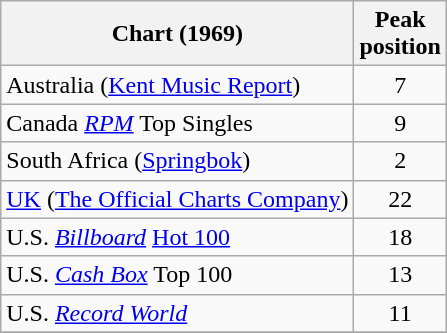<table class="wikitable sortable">
<tr>
<th align="left">Chart (1969)</th>
<th align="left">Peak<br>position</th>
</tr>
<tr>
<td>Australia (<a href='#'>Kent Music Report</a>)</td>
<td style="text-align:center;">7</td>
</tr>
<tr>
<td>Canada <em><a href='#'>RPM</a></em> Top Singles</td>
<td style="text-align:center;">9</td>
</tr>
<tr>
<td>South Africa (<a href='#'>Springbok</a>)</td>
<td align="center">2</td>
</tr>
<tr>
<td><a href='#'>UK</a> (<a href='#'>The Official Charts Company</a>)</td>
<td style="text-align:center;">22</td>
</tr>
<tr>
<td>U.S. <em><a href='#'>Billboard</a></em> <a href='#'>Hot 100</a></td>
<td style="text-align:center;">18</td>
</tr>
<tr>
<td>U.S. <em><a href='#'>Cash Box</a></em> Top 100</td>
<td style="text-align:center;">13</td>
</tr>
<tr>
<td>U.S. <em><a href='#'>Record World</a></em></td>
<td style="text-align:center;">11</td>
</tr>
<tr>
</tr>
</table>
